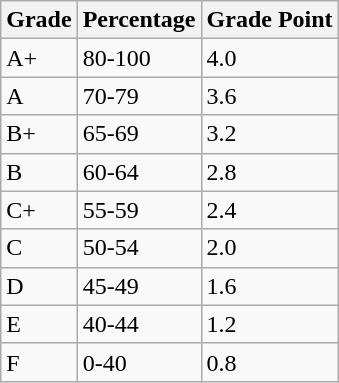<table class="wikitable">
<tr>
<th>Grade</th>
<th>Percentage</th>
<th>Grade Point</th>
</tr>
<tr>
<td>A+</td>
<td>80-100</td>
<td>4.0</td>
</tr>
<tr>
<td>A</td>
<td>70-79</td>
<td>3.6</td>
</tr>
<tr>
<td>B+</td>
<td>65-69</td>
<td>3.2</td>
</tr>
<tr>
<td>B</td>
<td>60-64</td>
<td>2.8</td>
</tr>
<tr>
<td>C+</td>
<td>55-59</td>
<td>2.4</td>
</tr>
<tr>
<td>C</td>
<td>50-54</td>
<td>2.0</td>
</tr>
<tr>
<td>D</td>
<td>45-49</td>
<td>1.6</td>
</tr>
<tr>
<td>E</td>
<td>40-44</td>
<td>1.2</td>
</tr>
<tr>
<td>F</td>
<td>0-40</td>
<td>0.8</td>
</tr>
</table>
